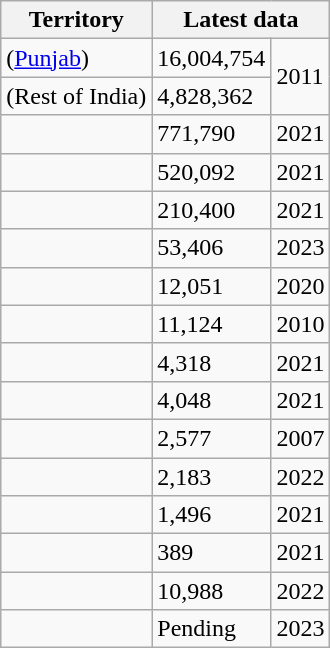<table class="wikitable">
<tr>
<th>Territory</th>
<th colspan="2">Latest data</th>
</tr>
<tr>
<td> (<a href='#'>Punjab</a>)</td>
<td>16,004,754</td>
<td rowspan="2">2011</td>
</tr>
<tr>
<td> (Rest of India)</td>
<td>4,828,362</td>
</tr>
<tr>
<td></td>
<td>771,790</td>
<td>2021</td>
</tr>
<tr>
<td></td>
<td>520,092</td>
<td>2021</td>
</tr>
<tr>
<td></td>
<td>210,400</td>
<td>2021</td>
</tr>
<tr>
<td></td>
<td>53,406</td>
<td>2023</td>
</tr>
<tr>
<td></td>
<td>12,051</td>
<td>2020</td>
</tr>
<tr>
<td></td>
<td>11,124</td>
<td>2010</td>
</tr>
<tr>
<td></td>
<td>4,318</td>
<td>2021</td>
</tr>
<tr>
<td></td>
<td>4,048</td>
<td>2021</td>
</tr>
<tr>
<td></td>
<td>2,577</td>
<td>2007</td>
</tr>
<tr>
<td></td>
<td>2,183</td>
<td>2022</td>
</tr>
<tr>
<td></td>
<td>1,496</td>
<td>2021</td>
</tr>
<tr>
<td></td>
<td>389</td>
<td>2021</td>
</tr>
<tr>
<td></td>
<td>10,988</td>
<td>2022</td>
</tr>
<tr>
<td></td>
<td>Pending</td>
<td>2023</td>
</tr>
</table>
